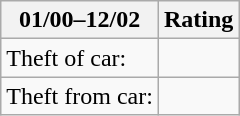<table class="wikitable">
<tr>
<th>01/00–12/02</th>
<th>Rating</th>
</tr>
<tr>
<td>Theft of car:</td>
<td></td>
</tr>
<tr>
<td>Theft from car:</td>
<td></td>
</tr>
</table>
